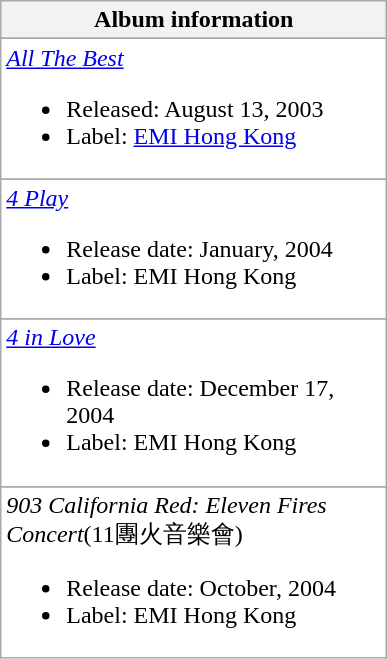<table class="wikitable">
<tr>
<th align="left" width="250px">Album information</th>
</tr>
<tr>
</tr>
<tr bgcolor="#FFFFFF">
<td align="left"><em><a href='#'>All The Best</a></em><br><ul><li>Released: August 13, 2003</li><li>Label: <a href='#'>EMI Hong Kong</a></li></ul></td>
</tr>
<tr>
</tr>
<tr bgcolor="#FFFFFF">
<td align="left"><em><a href='#'>4 Play</a></em><br><ul><li>Release date: January, 2004</li><li>Label: EMI Hong Kong</li></ul></td>
</tr>
<tr>
</tr>
<tr bgcolor="#FFFFFF">
<td align="left"><em><a href='#'>4 in Love</a></em><br><ul><li>Release date: December 17, 2004</li><li>Label: EMI Hong Kong</li></ul></td>
</tr>
<tr>
</tr>
<tr bgcolor="#FFFFFF">
<td align="left"><em>903 California Red: Eleven Fires Concert</em>(11團火音樂會)<br><ul><li>Release date: October, 2004</li><li>Label: EMI Hong Kong</li></ul></td>
</tr>
</table>
